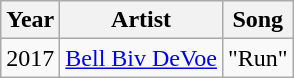<table class="wikitable">
<tr>
<th>Year</th>
<th>Artist</th>
<th>Song</th>
</tr>
<tr>
<td>2017</td>
<td><a href='#'>Bell Biv DeVoe</a></td>
<td>"Run"</td>
</tr>
</table>
